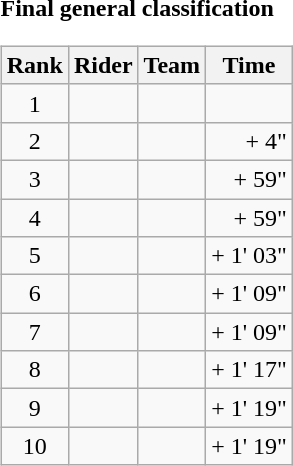<table>
<tr>
<td><strong>Final general classification</strong><br><table class="wikitable">
<tr>
<th scope="col">Rank</th>
<th scope="col">Rider</th>
<th scope="col">Team</th>
<th scope="col">Time</th>
</tr>
<tr>
<td style="text-align:center;">1</td>
<td></td>
<td></td>
<td style="text-align:right;"></td>
</tr>
<tr>
<td style="text-align:center;">2</td>
<td></td>
<td></td>
<td style="text-align:right;">+ 4"</td>
</tr>
<tr>
<td style="text-align:center;">3</td>
<td></td>
<td></td>
<td style="text-align:right;">+ 59"</td>
</tr>
<tr>
<td style="text-align:center;">4</td>
<td></td>
<td></td>
<td style="text-align:right;">+ 59"</td>
</tr>
<tr>
<td style="text-align:center;">5</td>
<td></td>
<td></td>
<td style="text-align:right;">+ 1' 03"</td>
</tr>
<tr>
<td style="text-align:center;">6</td>
<td></td>
<td></td>
<td style="text-align:right;">+ 1' 09"</td>
</tr>
<tr>
<td style="text-align:center;">7</td>
<td></td>
<td></td>
<td style="text-align:right;">+ 1' 09"</td>
</tr>
<tr>
<td style="text-align:center;">8</td>
<td></td>
<td></td>
<td style="text-align:right;">+ 1' 17"</td>
</tr>
<tr>
<td style="text-align:center;">9</td>
<td></td>
<td></td>
<td style="text-align:right;">+ 1' 19"</td>
</tr>
<tr>
<td style="text-align:center;">10</td>
<td></td>
<td></td>
<td style="text-align:right;">+ 1' 19"</td>
</tr>
</table>
</td>
</tr>
</table>
